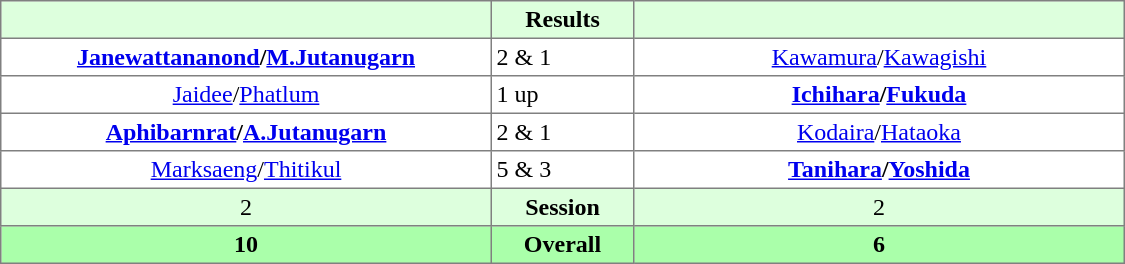<table border="1" cellpadding="3" style="border-collapse:collapse; text-align:center;">
<tr style="background:#dfd;">
<th style="width:20em;"></th>
<th style="width:5.5em;">Results</th>
<th style="width:20em;"></th>
</tr>
<tr>
<td><strong><a href='#'>Janewattananond</a>/<a href='#'>M.Jutanugarn</a></strong></td>
<td align=left> 2 & 1</td>
<td><a href='#'>Kawamura</a>/<a href='#'>Kawagishi</a></td>
</tr>
<tr>
<td><a href='#'>Jaidee</a>/<a href='#'>Phatlum</a></td>
<td align=left> 1 up</td>
<td><strong><a href='#'>Ichihara</a>/<a href='#'>Fukuda</a></strong></td>
</tr>
<tr>
<td><strong><a href='#'>Aphibarnrat</a>/<a href='#'>A.Jutanugarn</a></strong></td>
<td align=left> 2 & 1</td>
<td><a href='#'>Kodaira</a>/<a href='#'>Hataoka</a></td>
</tr>
<tr>
<td><a href='#'>Marksaeng</a>/<a href='#'>Thitikul</a></td>
<td align=left> 5 & 3</td>
<td><strong><a href='#'>Tanihara</a>/<a href='#'>Yoshida</a></strong></td>
</tr>
<tr style="background:#dfd;">
<td>2</td>
<td><strong>Session</strong></td>
<td>2</td>
</tr>
<tr style="background:#afa;">
<th>10</th>
<th>Overall</th>
<th>6</th>
</tr>
</table>
